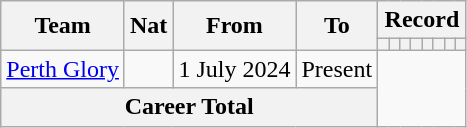<table class="wikitable" style="text-align: center">
<tr>
<th rowspan="2">Team</th>
<th rowspan="2">Nat</th>
<th rowspan="2">From</th>
<th rowspan="2">To</th>
<th colspan="8">Record</th>
</tr>
<tr>
<th></th>
<th></th>
<th></th>
<th></th>
<th></th>
<th></th>
<th></th>
<th></th>
</tr>
<tr>
<td align=left><a href='#'>Perth Glory</a></td>
<td></td>
<td align=left>1 July 2024</td>
<td align=left>Present<br></td>
</tr>
<tr>
<th colspan="4">Career Total<br></th>
</tr>
</table>
